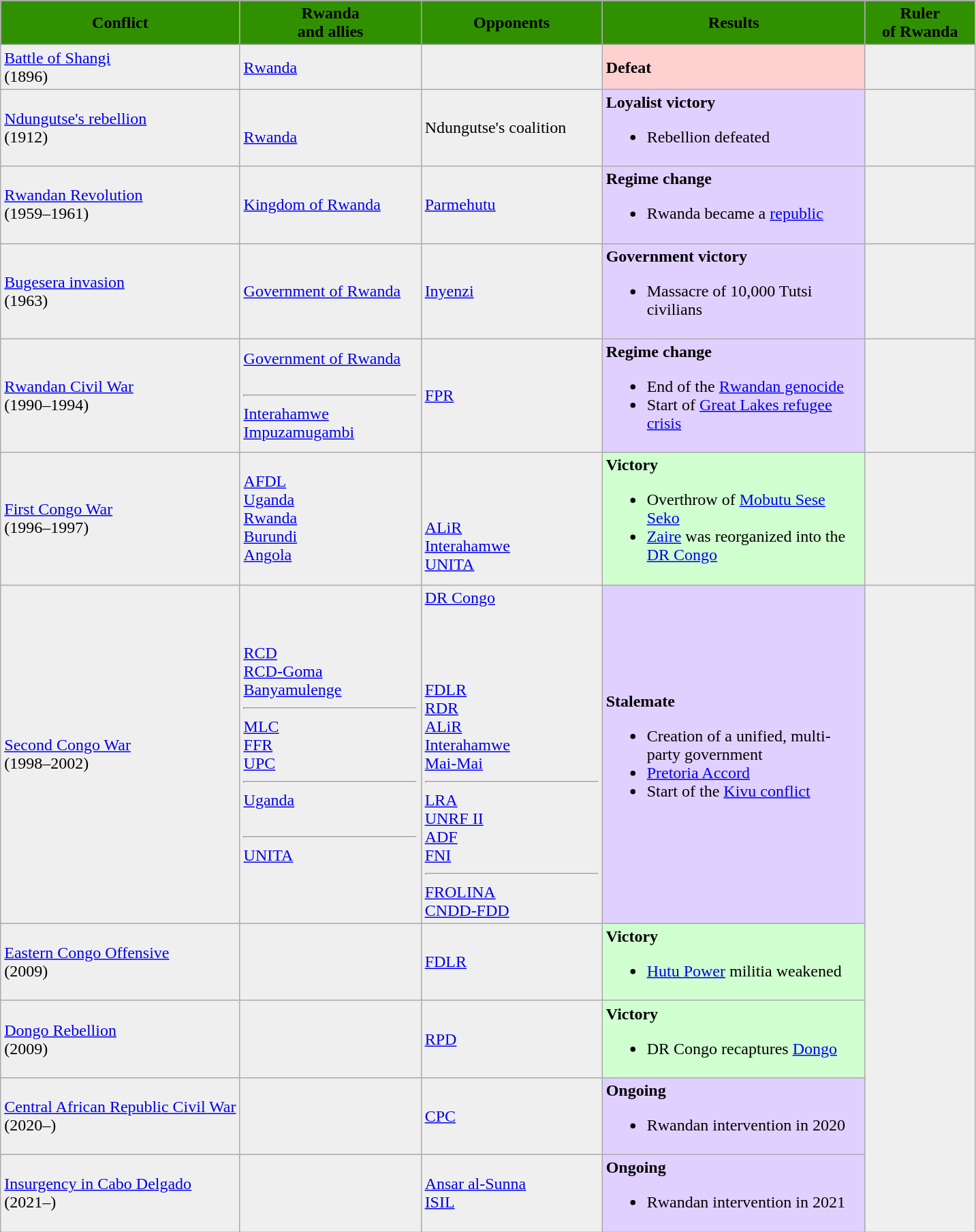<table class="wikitable">
<tr>
<th style="background:#319000" rowspan="1" width=><span>Conflict</span></th>
<th style="background:#319000" rowspan="1" width=170px><span>Rwanda<br> and allies</span></th>
<th style="background:#319000" rowspan="1" width=170px><span>Opponents</span></th>
<th style="background:#319000" rowspan="1" width=250px><span>Results</span></th>
<th style="background:#319000" rowspan="1" width=100px><span>Ruler <br> of Rwanda</span></th>
</tr>
<tr>
<td style="background:#efefef"><a href='#'>Battle of Shangi</a><br>(1896)</td>
<td style="background:#efefef"><a href='#'>Rwanda</a></td>
<td style="background:#efefef"></td>
<td style="background:#FFD0D0"><strong>Defeat</strong></td>
<td style="background:#efefef"></td>
</tr>
<tr>
<td style="background:#efefef"><a href='#'>Ndungutse's rebellion</a><br>(1912)</td>
<td style="background:#efefef"><br><a href='#'>Rwanda</a></td>
<td style="background:#efefef">Ndungutse's coalition</td>
<td style="background:#E0D0FF"><strong>Loyalist victory</strong><br><ul><li>Rebellion defeated</li></ul></td>
<td style="background:#efefef"></td>
</tr>
<tr>
<td style="background:#efefef"><a href='#'>Rwandan Revolution</a><br>(1959–1961)</td>
<td style="background:#efefef"> <a href='#'>Kingdom of Rwanda</a></td>
<td style="background:#efefef">  <a href='#'>Parmehutu</a></td>
<td style="background:#E0D0FF"><strong>Regime change</strong><br><ul><li>Rwanda became a <a href='#'>republic</a></li></ul></td>
<td style="background:#efefef"></td>
</tr>
<tr>
<td style="background:#efefef"><a href='#'>Bugesera invasion</a><br>(1963)</td>
<td style="background:#efefef"> <a href='#'>Government of Rwanda</a><br></td>
<td style="background:#efefef"> <a href='#'>Inyenzi</a></td>
<td style="background:#E0D0FF"><strong>Government victory</strong><br><ul><li>Massacre of 10,000 Tutsi civilians</li></ul></td>
<td style="background:#efefef"></td>
</tr>
<tr>
<td style="background:#efefef"><a href='#'>Rwandan Civil War</a><br>(1990–1994)</td>
<td style="background:#efefef"> <a href='#'>Government of Rwanda</a><br><br><hr> <a href='#'>Interahamwe</a><br> <a href='#'>Impuzamugambi</a></td>
<td style="background:#efefef"> <a href='#'>FPR</a></td>
<td style="background:#E0D0FF"><strong>Regime change</strong><br><ul><li>End of the <a href='#'>Rwandan genocide</a></li><li>Start of <a href='#'>Great Lakes refugee crisis</a></li></ul></td>
<td style="background:#efefef"></td>
</tr>
<tr>
<td style="background:#efefef"><a href='#'>First Congo War</a><br>(1996–1997)</td>
<td style="background:#efefef"> <a href='#'>AFDL</a><br>  <a href='#'>Uganda</a><br>  <a href='#'>Rwanda</a><br> <a href='#'>Burundi</a> <br> <a href='#'>Angola</a><br></td>
<td style="background:#efefef"><br><br><br> <a href='#'>ALiR</a><br> <a href='#'>Interahamwe</a><br> <a href='#'>UNITA</a></td>
<td style="background:#D0FFD0"><strong>Victory</strong><br><ul><li>Overthrow of <a href='#'>Mobutu Sese Seko</a></li><li><a href='#'>Zaire</a> was reorganized into the <a href='#'>DR Congo</a></li></ul></td>
<td style="background:#efefef"></td>
</tr>
<tr>
<td style="background:#efefef"><a href='#'>Second Congo War</a><br>(1998–2002)</td>
<td style="background:#efefef" width=170> <a href='#'>RCD</a><br> <a href='#'>RCD-Goma</a><br> <a href='#'>Banyamulenge</a><hr> <a href='#'>MLC</a><br> <a href='#'>FFR</a><br> <a href='#'>UPC</a><hr> <a href='#'>Uganda</a><br><br><hr> <a href='#'>UNITA</a></td>
<td style="background:#efefef" width=170> <a href='#'>DR Congo</a> <br><br><br><br><br> <a href='#'>FDLR</a><br> <a href='#'>RDR</a><br> <a href='#'>ALiR</a><br> <a href='#'>Interahamwe</a><br> <a href='#'>Mai-Mai</a>
<hr> <a href='#'>LRA</a><br> <a href='#'>UNRF II</a><br> <a href='#'>ADF</a><br> <a href='#'>FNI</a><hr> <a href='#'>FROLINA</a><br> <a href='#'>CNDD-FDD</a></td>
<td style="background:#E0D0FF"><strong>Stalemate</strong><br><ul><li>Creation of a unified, multi-party government</li><li><a href='#'>Pretoria Accord</a></li><li>Start of the <a href='#'>Kivu conflict</a></li></ul></td>
<td style="background:#efefef" rowspan=6></td>
</tr>
<tr>
<td style="background:#efefef"><a href='#'>Eastern Congo Offensive</a><br>(2009)</td>
<td style="background:#efefef"><br></td>
<td style="background:#efefef"> <a href='#'>FDLR</a></td>
<td style="background:#D0FFD0"><strong>Victory</strong><br><ul><li><a href='#'>Hutu Power</a> militia weakened</li></ul></td>
</tr>
<tr>
<td style="background:#efefef"><a href='#'>Dongo Rebellion</a><br>(2009)</td>
<td style="background:#efefef"><br></td>
<td style="background:#efefef"> <a href='#'>RPD</a></td>
<td style="background:#D0FFD0"><strong>Victory</strong><br><ul><li>DR Congo recaptures <a href='#'>Dongo</a></li></ul></td>
</tr>
<tr>
<td style="background:#efefef"><a href='#'>Central African Republic Civil War</a><br>(2020–)</td>
<td style="background:#efefef"><br><br></td>
<td style="background:#efefef"> <a href='#'>CPC</a></td>
<td style="background:#E0D0FF"><strong>Ongoing</strong><br><ul><li>Rwandan intervention in 2020</li></ul></td>
</tr>
<tr>
<td style="background:#efefef"><a href='#'>Insurgency in Cabo Delgado</a><br>(2021–)</td>
<td style="background:#efefef"><br><br><br></td>
<td style="background:#efefef"> <a href='#'>Ansar al-Sunna</a><br> <a href='#'>ISIL</a></td>
<td style="background:#E0D0FF"><strong>Ongoing</strong><br><ul><li>Rwandan intervention in 2021</li></ul></td>
</tr>
</table>
